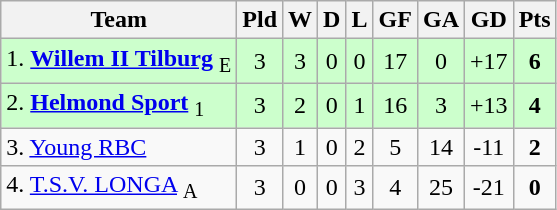<table class="wikitable" style="text-align:center; float:left; margin-right:1em">
<tr>
<th>Team</th>
<th>Pld</th>
<th>W</th>
<th>D</th>
<th>L</th>
<th>GF</th>
<th>GA</th>
<th>GD</th>
<th>Pts</th>
</tr>
<tr bgcolor=ccffcc>
<td align=left>1. <strong><a href='#'>Willem II Tilburg</a></strong> <sub>E</sub></td>
<td>3</td>
<td>3</td>
<td>0</td>
<td>0</td>
<td>17</td>
<td>0</td>
<td>+17</td>
<td><strong>6</strong></td>
</tr>
<tr bgcolor=ccffcc>
<td align=left>2. <strong><a href='#'>Helmond Sport</a></strong> <sub>1</sub></td>
<td>3</td>
<td>2</td>
<td>0</td>
<td>1</td>
<td>16</td>
<td>3</td>
<td>+13</td>
<td><strong>4</strong></td>
</tr>
<tr>
<td align=left>3. <a href='#'>Young RBC</a></td>
<td>3</td>
<td>1</td>
<td>0</td>
<td>2</td>
<td>5</td>
<td>14</td>
<td>-11</td>
<td><strong>2</strong></td>
</tr>
<tr>
<td align=left>4. <a href='#'>T.S.V. LONGA</a> <sub>A</sub></td>
<td>3</td>
<td>0</td>
<td>0</td>
<td>3</td>
<td>4</td>
<td>25</td>
<td>-21</td>
<td><strong>0</strong></td>
</tr>
</table>
